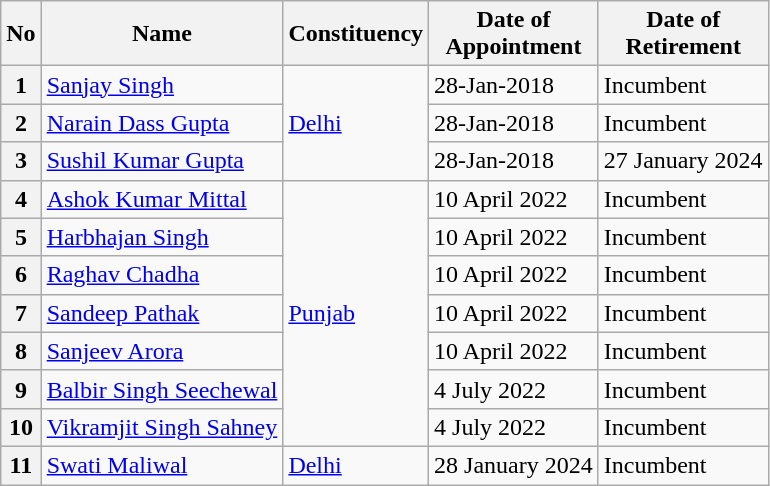<table class="wikitable sortable">
<tr>
<th>No</th>
<th>Name</th>
<th>Constituency</th>
<th>Date of <br>Appointment</th>
<th>Date of <br>Retirement</th>
</tr>
<tr>
<th>1</th>
<td><a href='#'>Sanjay Singh</a></td>
<td rowspan=3><a href='#'>Delhi</a></td>
<td>28-Jan-2018</td>
<td>Incumbent </td>
</tr>
<tr>
<th>2</th>
<td><a href='#'>Narain Dass Gupta</a></td>
<td>28-Jan-2018</td>
<td>Incumbent </td>
</tr>
<tr>
<th>3</th>
<td><a href='#'>Sushil Kumar Gupta</a></td>
<td>28-Jan-2018</td>
<td>27 January 2024</td>
</tr>
<tr>
<th>4</th>
<td><a href='#'>Ashok Kumar Mittal</a></td>
<td rowspan=7><a href='#'>Punjab</a></td>
<td>10 April 2022</td>
<td>Incumbent </td>
</tr>
<tr>
<th>5</th>
<td><a href='#'>Harbhajan Singh</a></td>
<td>10 April 2022</td>
<td>Incumbent </td>
</tr>
<tr>
<th>6</th>
<td><a href='#'>Raghav Chadha</a></td>
<td>10 April 2022</td>
<td>Incumbent </td>
</tr>
<tr>
<th>7</th>
<td><a href='#'>Sandeep Pathak</a></td>
<td>10 April 2022</td>
<td>Incumbent </td>
</tr>
<tr>
<th>8</th>
<td><a href='#'>Sanjeev Arora</a></td>
<td>10 April 2022</td>
<td>Incumbent </td>
</tr>
<tr>
<th>9</th>
<td><a href='#'>Balbir Singh Seechewal</a></td>
<td>4 July 2022</td>
<td>Incumbent  </td>
</tr>
<tr>
<th>10</th>
<td><a href='#'>Vikramjit Singh Sahney</a></td>
<td>4 July 2022</td>
<td>Incumbent  </td>
</tr>
<tr>
<th>11</th>
<td><a href='#'>Swati Maliwal</a></td>
<td><a href='#'>Delhi</a></td>
<td>28 January 2024</td>
<td>Incumbent  </td>
</tr>
</table>
